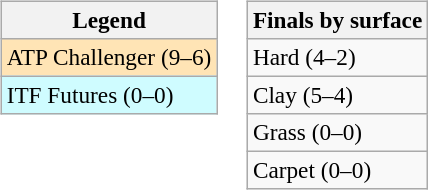<table>
<tr valign=top>
<td><br><table class=wikitable style=font-size:97%>
<tr>
<th>Legend</th>
</tr>
<tr bgcolor=moccasin>
<td>ATP Challenger (9–6)</td>
</tr>
<tr bgcolor=cffcff>
<td>ITF Futures (0–0)</td>
</tr>
</table>
</td>
<td><br><table class=wikitable style=font-size:97%>
<tr>
<th>Finals by surface</th>
</tr>
<tr>
<td>Hard (4–2)</td>
</tr>
<tr>
<td>Clay (5–4)</td>
</tr>
<tr>
<td>Grass (0–0)</td>
</tr>
<tr>
<td>Carpet (0–0)</td>
</tr>
</table>
</td>
</tr>
</table>
